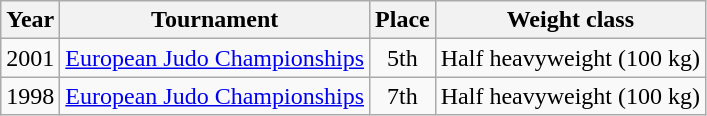<table class=wikitable>
<tr>
<th>Year</th>
<th>Tournament</th>
<th>Place</th>
<th>Weight class</th>
</tr>
<tr>
<td>2001</td>
<td><a href='#'>European Judo Championships</a></td>
<td align="center">5th</td>
<td>Half heavyweight (100 kg)</td>
</tr>
<tr>
<td>1998</td>
<td><a href='#'>European Judo Championships</a></td>
<td align="center">7th</td>
<td>Half heavyweight (100 kg)</td>
</tr>
</table>
